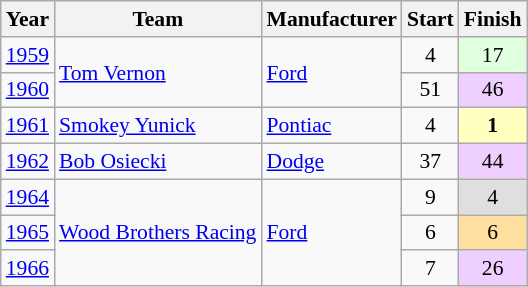<table class="wikitable" style="font-size: 90%;">
<tr>
<th>Year</th>
<th>Team</th>
<th>Manufacturer</th>
<th>Start</th>
<th>Finish</th>
</tr>
<tr>
<td><a href='#'>1959</a></td>
<td rowspan=2><a href='#'>Tom Vernon</a></td>
<td rowspan=2><a href='#'>Ford</a></td>
<td align=center>4</td>
<td align=center style="background:#DFFFDF;">17</td>
</tr>
<tr>
<td><a href='#'>1960</a></td>
<td align=center>51</td>
<td align=center style="background:#EFCFFF;">46</td>
</tr>
<tr>
<td><a href='#'>1961</a></td>
<td><a href='#'>Smokey Yunick</a></td>
<td><a href='#'>Pontiac</a></td>
<td align=center>4</td>
<td align=center style="background:#FFFFBF;"><strong>1</strong></td>
</tr>
<tr>
<td><a href='#'>1962</a></td>
<td><a href='#'>Bob Osiecki</a></td>
<td><a href='#'>Dodge</a></td>
<td align=center>37</td>
<td align=center style="background:#EFCFFF;">44</td>
</tr>
<tr>
<td><a href='#'>1964</a></td>
<td rowspan=3><a href='#'>Wood Brothers Racing</a></td>
<td rowspan=3><a href='#'>Ford</a></td>
<td align=center>9</td>
<td align=center style="background:#DFDFDF;">4</td>
</tr>
<tr>
<td><a href='#'>1965</a></td>
<td align=center>6</td>
<td align=center style="background:#FFDF9F;">6</td>
</tr>
<tr>
<td><a href='#'>1966</a></td>
<td align=center>7</td>
<td align=center style="background:#EFCFFF;">26</td>
</tr>
</table>
